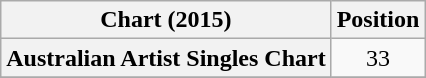<table class="wikitable plainrowheaders" style="text-align:center">
<tr>
<th scope="col">Chart (2015)</th>
<th scope="col">Position</th>
</tr>
<tr>
<th scope="row">Australian Artist Singles Chart</th>
<td>33</td>
</tr>
<tr>
</tr>
</table>
